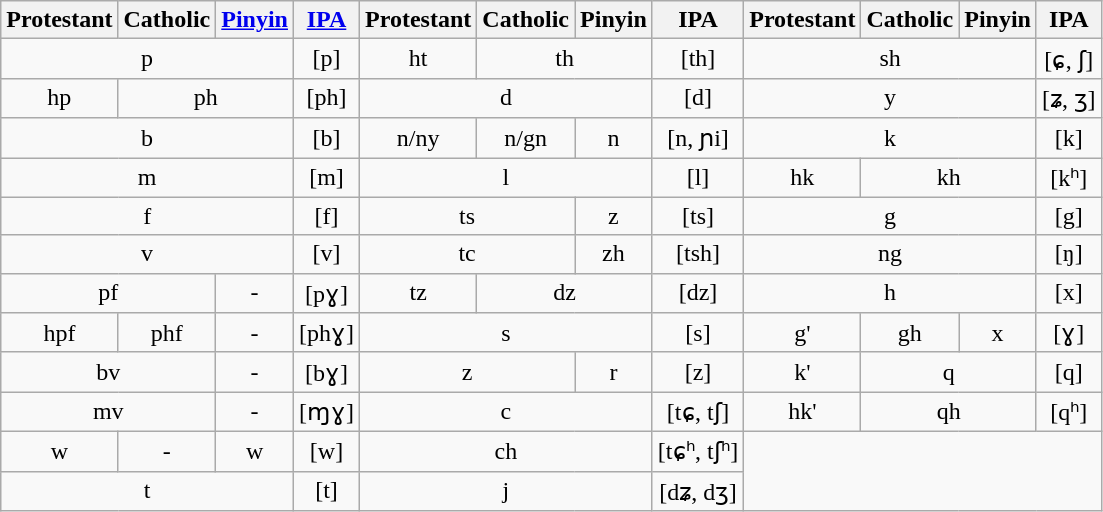<table class="wikitable" style="text-align: center">
<tr>
<th>Protestant</th>
<th>Catholic</th>
<th><a href='#'>Pinyin</a></th>
<th><a href='#'>IPA</a></th>
<th>Protestant</th>
<th>Catholic</th>
<th>Pinyin</th>
<th>IPA</th>
<th>Protestant</th>
<th>Catholic</th>
<th>Pinyin</th>
<th>IPA</th>
</tr>
<tr>
<td colspan=3>p</td>
<td>[p]</td>
<td>ht</td>
<td colspan=2>th</td>
<td>[th]</td>
<td colspan=3>sh</td>
<td>[ɕ, ʃ]</td>
</tr>
<tr>
<td>hp</td>
<td colspan=2>ph</td>
<td>[ph]</td>
<td colspan=3>d</td>
<td>[d]</td>
<td colspan=3>y</td>
<td>[ʑ, ʒ]</td>
</tr>
<tr>
<td colspan=3>b</td>
<td>[b]</td>
<td>n/ny</td>
<td>n/gn</td>
<td>n</td>
<td>[n, ɲi]</td>
<td colspan=3>k</td>
<td>[k]</td>
</tr>
<tr>
<td colspan=3>m</td>
<td>[m]</td>
<td colspan=3>l</td>
<td>[l]</td>
<td>hk</td>
<td colspan=2>kh</td>
<td>[kʰ]</td>
</tr>
<tr>
<td colspan=3>f</td>
<td>[f]</td>
<td colspan=2>ts</td>
<td>z</td>
<td>[ts]</td>
<td colspan=3>g</td>
<td>[g]</td>
</tr>
<tr>
<td colspan=3>v</td>
<td>[v]</td>
<td colspan=2>tc</td>
<td>zh</td>
<td>[tsh]</td>
<td colspan=3>ng</td>
<td>[ŋ]</td>
</tr>
<tr>
<td colspan=2>pf</td>
<td>-</td>
<td>[pɣ]</td>
<td>tz</td>
<td colspan=2>dz</td>
<td>[dz]</td>
<td colspan=3>h</td>
<td>[x]</td>
</tr>
<tr>
<td>hpf</td>
<td>phf</td>
<td>-</td>
<td>[phɣ]</td>
<td colspan=3>s</td>
<td>[s]</td>
<td>g'</td>
<td>gh</td>
<td>x</td>
<td>[ɣ]</td>
</tr>
<tr>
<td colspan=2>bv</td>
<td>-</td>
<td>[bɣ]</td>
<td colspan=2>z</td>
<td>r</td>
<td>[z]</td>
<td>k'</td>
<td colspan=2>q</td>
<td>[q]</td>
</tr>
<tr>
<td colspan=2>mv</td>
<td>-</td>
<td>[ɱɣ]</td>
<td colspan=3>c</td>
<td>[tɕ, tʃ]</td>
<td>hk'</td>
<td colspan=2>qh</td>
<td>[qʰ]</td>
</tr>
<tr>
<td>w</td>
<td>-</td>
<td>w</td>
<td>[w]</td>
<td colspan=3>ch</td>
<td>[tɕʰ, tʃʰ]</td>
</tr>
<tr>
<td colspan=3>t</td>
<td>[t]</td>
<td colspan=3>j</td>
<td>[dʑ, dʒ]</td>
</tr>
</table>
